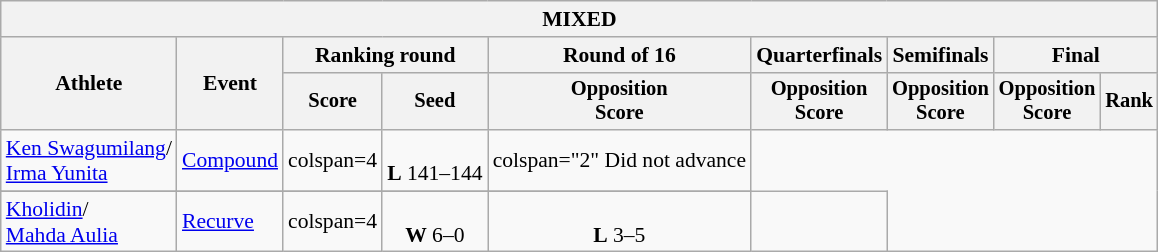<table class="wikitable" style="font-size:90%">
<tr>
<th colspan="9">MIXED</th>
</tr>
<tr>
<th rowspan=2>Athlete</th>
<th rowspan=2>Event</th>
<th colspan="2">Ranking round</th>
<th>Round of 16</th>
<th>Quarterfinals</th>
<th>Semifinals</th>
<th colspan="2">Final</th>
</tr>
<tr style="font-size:95%">
<th>Score</th>
<th>Seed</th>
<th>Opposition<br>Score</th>
<th>Opposition<br>Score</th>
<th>Opposition<br>Score</th>
<th>Opposition<br>Score</th>
<th>Rank</th>
</tr>
<tr align=center>
<td align=left><a href='#'>Ken Swagumilang</a>/<br><a href='#'>Irma Yunita</a></td>
<td align=left><a href='#'>Compound</a></td>
<td>colspan=4 </td>
<td><br> <strong>L</strong> 141–144</td>
<td>colspan="2" Did not advance</td>
</tr>
<tr>
</tr>
<tr align=center>
<td align=left><a href='#'>Kholidin</a>/<br><a href='#'>Mahda Aulia</a></td>
<td rowspan="3" align=left><a href='#'>Recurve</a></td>
<td>colspan=4 </td>
<td><br> <strong>W</strong> 6–0</td>
<td><br> <strong>L</strong> 3–5</td>
<td></td>
</tr>
</table>
